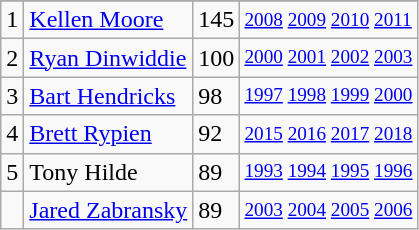<table class="wikitable">
<tr>
</tr>
<tr>
<td>1</td>
<td><a href='#'>Kellen Moore</a></td>
<td><abbr>145</abbr></td>
<td style="font-size:80%;"><a href='#'>2008</a> <a href='#'>2009</a> <a href='#'>2010</a> <a href='#'>2011</a></td>
</tr>
<tr>
<td>2</td>
<td><a href='#'>Ryan Dinwiddie</a></td>
<td><abbr>100</abbr></td>
<td style="font-size:80%;"><a href='#'>2000</a> <a href='#'>2001</a> <a href='#'>2002</a> <a href='#'>2003</a></td>
</tr>
<tr>
<td>3</td>
<td><a href='#'>Bart Hendricks</a></td>
<td><abbr>98</abbr></td>
<td style="font-size:80%;"><a href='#'>1997</a> <a href='#'>1998</a> <a href='#'>1999</a> <a href='#'>2000</a></td>
</tr>
<tr>
<td>4</td>
<td><a href='#'>Brett Rypien</a></td>
<td><abbr>92</abbr></td>
<td style="font-size:80%;"><a href='#'>2015</a> <a href='#'>2016</a> <a href='#'>2017</a> <a href='#'>2018</a></td>
</tr>
<tr>
<td>5</td>
<td>Tony Hilde</td>
<td><abbr>89</abbr></td>
<td style="font-size:80%;"><a href='#'>1993</a> <a href='#'>1994</a> <a href='#'>1995</a> <a href='#'>1996</a></td>
</tr>
<tr>
<td></td>
<td><a href='#'>Jared Zabransky</a></td>
<td><abbr>89</abbr></td>
<td style="font-size:80%;"><a href='#'>2003</a> <a href='#'>2004</a> <a href='#'>2005</a> <a href='#'>2006</a></td>
</tr>
</table>
